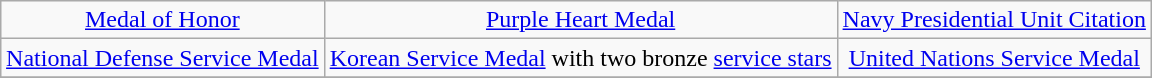<table class="wikitable" style="margin:1em auto; text-align:center;">
<tr>
<td><a href='#'>Medal of Honor</a></td>
<td><a href='#'>Purple Heart Medal</a></td>
<td><a href='#'>Navy Presidential Unit Citation</a></td>
</tr>
<tr>
<td><a href='#'>National Defense Service Medal</a></td>
<td><a href='#'>Korean Service Medal</a> with two bronze <a href='#'>service stars</a></td>
<td><a href='#'>United Nations Service Medal</a></td>
</tr>
<tr>
</tr>
</table>
